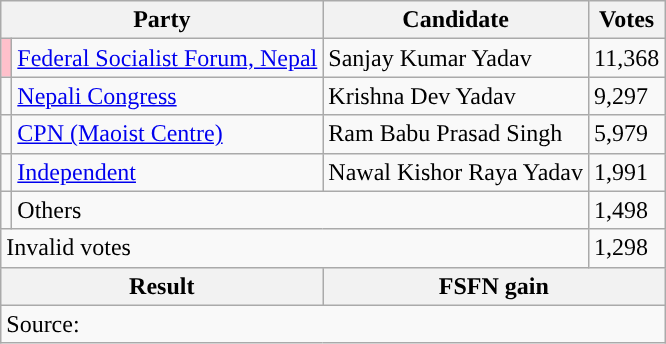<table class="wikitable">
<tr>
<th colspan="2">Party</th>
<th>Candidate</th>
<th>Votes</th>
</tr>
<tr>
<td style="background-color:pink"></td>
<td><a href='#'>Federal Socialist Forum, Nepal</a></td>
<td>Sanjay Kumar Yadav</td>
<td>11,368</td>
</tr>
<tr>
<td style="background-color:"></td>
<td><a href='#'>Nepali Congress</a></td>
<td>Krishna Dev Yadav</td>
<td>9,297</td>
</tr>
<tr>
<td style="background-color:"></td>
<td><a href='#'>CPN (Maoist Centre)</a></td>
<td>Ram Babu Prasad Singh</td>
<td>5,979</td>
</tr>
<tr>
<td style="background-color:"></td>
<td><a href='#'>Independent</a></td>
<td>Nawal Kishor Raya Yadav</td>
<td>1,991</td>
</tr>
<tr>
<td></td>
<td colspan="2">Others</td>
<td>1,498</td>
</tr>
<tr>
<td colspan="3">Invalid votes</td>
<td>1,298</td>
</tr>
<tr>
<th colspan="2">Result</th>
<th colspan="2">FSFN gain</th>
</tr>
<tr>
<td colspan="4">Source: </td>
</tr>
</table>
